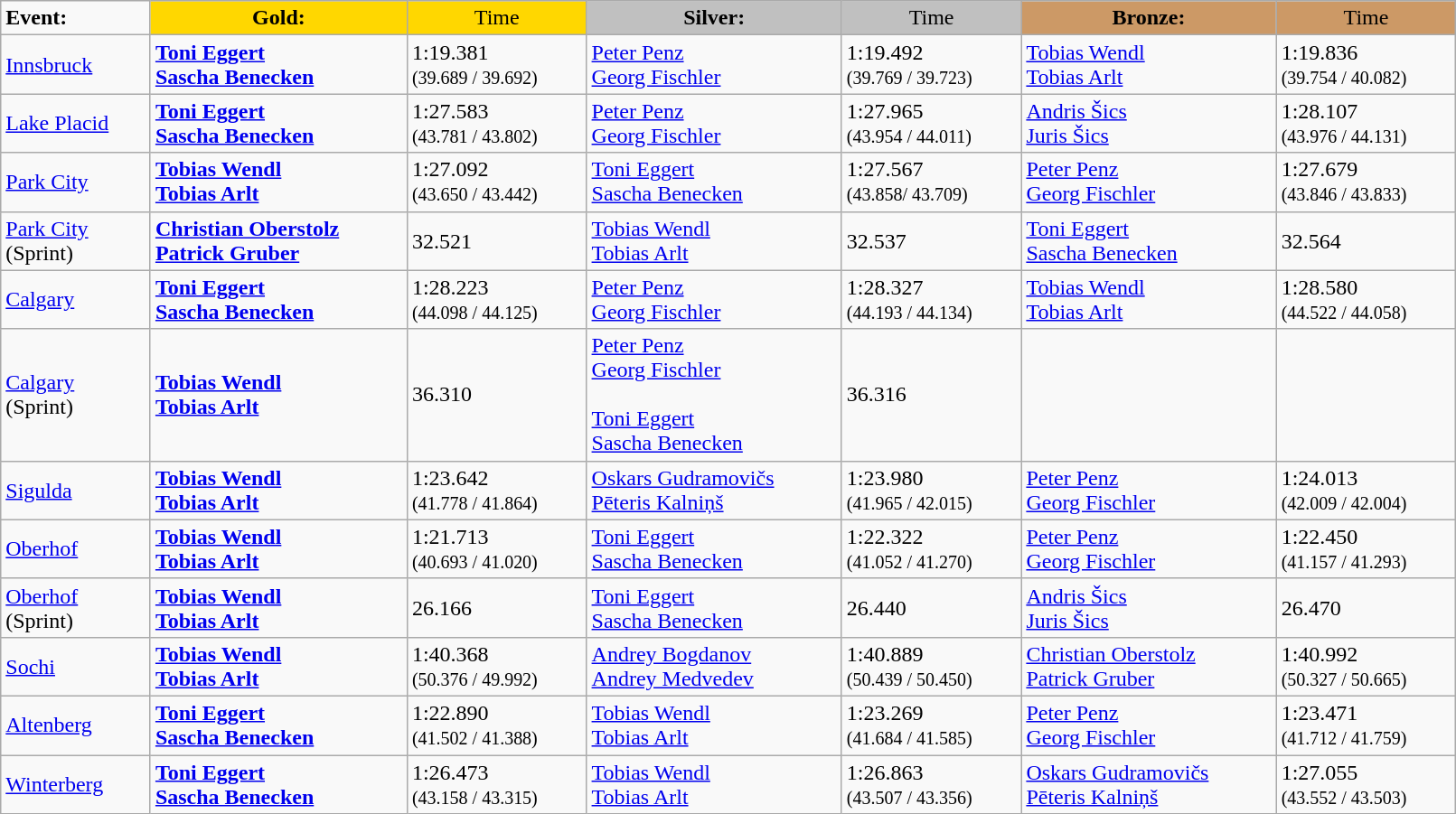<table class="wikitable" style="width:85%;">
<tr>
<td><strong>Event:</strong></td>
<td !  style="text-align:center; background:gold;"><strong>Gold:</strong></td>
<td !  style="text-align:center; background:gold;">Time</td>
<td !  style="text-align:center; background:silver;"><strong>Silver:</strong></td>
<td !  style="text-align:center; background:silver;">Time</td>
<td !  style="text-align:center; background:#c96;"><strong>Bronze:</strong></td>
<td !  style="text-align:center; background:#c96;">Time</td>
</tr>
<tr>
<td><a href='#'>Innsbruck</a></td>
<td><strong><a href='#'>Toni Eggert</a><br><a href='#'>Sascha Benecken</a></strong><br><small></small></td>
<td>1:19.381<br><small>(39.689 / 39.692)</small></td>
<td><a href='#'>Peter Penz</a><br><a href='#'>Georg Fischler</a><br><small></small></td>
<td>1:19.492<br><small>(39.769 / 39.723)</small></td>
<td><a href='#'>Tobias Wendl</a><br><a href='#'>Tobias Arlt</a><br><small></small></td>
<td>1:19.836<br><small>(39.754 / 40.082)</small></td>
</tr>
<tr>
<td><a href='#'>Lake Placid</a></td>
<td><strong><a href='#'>Toni Eggert</a><br><a href='#'>Sascha Benecken</a></strong><br><small></small></td>
<td>1:27.583<br><small>(43.781 / 43.802)</small></td>
<td><a href='#'>Peter Penz</a><br><a href='#'>Georg Fischler</a><br><small></small></td>
<td>1:27.965<br><small>(43.954 / 44.011)</small></td>
<td><a href='#'>Andris Šics</a><br><a href='#'>Juris Šics</a><br><small></small></td>
<td>1:28.107<br><small>(43.976 / 44.131)</small></td>
</tr>
<tr>
<td><a href='#'>Park City</a></td>
<td><strong><a href='#'>Tobias Wendl</a><br><a href='#'>Tobias Arlt</a></strong><br><small></small></td>
<td>1:27.092<br><small>(43.650 / 43.442)</small></td>
<td><a href='#'>Toni Eggert</a><br><a href='#'>Sascha Benecken</a><br><small></small></td>
<td>1:27.567<br><small>(43.858/ 43.709)</small></td>
<td><a href='#'>Peter Penz</a><br><a href='#'>Georg Fischler</a><br><small></small></td>
<td>1:27.679<br><small>(43.846 / 43.833)</small></td>
</tr>
<tr>
<td><a href='#'>Park City</a><br>(Sprint)</td>
<td><strong><a href='#'>Christian Oberstolz</a><br><a href='#'>Patrick Gruber</a></strong><br><small></small></td>
<td>32.521</td>
<td><a href='#'>Tobias Wendl</a><br><a href='#'>Tobias Arlt</a><br><small></small></td>
<td>32.537</td>
<td><a href='#'>Toni Eggert</a><br><a href='#'>Sascha Benecken</a><br><small></small></td>
<td>32.564</td>
</tr>
<tr>
<td><a href='#'>Calgary</a></td>
<td><strong><a href='#'>Toni Eggert</a><br><a href='#'>Sascha Benecken</a></strong><br><small></small></td>
<td>1:28.223<br><small>(44.098 / 44.125)</small></td>
<td><a href='#'>Peter Penz</a><br><a href='#'>Georg Fischler</a><br><small></small></td>
<td>1:28.327<br><small>(44.193 / 44.134)</small></td>
<td><a href='#'>Tobias Wendl</a><br><a href='#'>Tobias Arlt</a><br><small></small></td>
<td>1:28.580<br><small>(44.522 / 44.058)</small></td>
</tr>
<tr>
<td><a href='#'>Calgary</a><br>(Sprint)</td>
<td><strong><a href='#'>Tobias Wendl</a><br><a href='#'>Tobias Arlt</a></strong><br><small></small></td>
<td>36.310</td>
<td><a href='#'>Peter Penz</a><br><a href='#'>Georg Fischler</a><br><small></small><br><a href='#'>Toni Eggert</a><br><a href='#'>Sascha Benecken</a><br><small></small></td>
<td rowspan=1>36.316</td>
<td></td>
<td></td>
</tr>
<tr>
<td><a href='#'>Sigulda</a></td>
<td><strong><a href='#'>Tobias Wendl</a><br><a href='#'>Tobias Arlt</a></strong><br><small></small></td>
<td>1:23.642<br><small>(41.778 / 41.864)</small></td>
<td><a href='#'>Oskars Gudramovičs</a><br><a href='#'>Pēteris Kalniņš</a><br><small></small></td>
<td>1:23.980<br><small>(41.965 / 42.015)</small></td>
<td><a href='#'>Peter Penz</a><br><a href='#'>Georg Fischler</a><br><small></small></td>
<td>1:24.013<br><small>(42.009 / 42.004)</small></td>
</tr>
<tr>
<td><a href='#'>Oberhof</a></td>
<td><strong><a href='#'>Tobias Wendl</a><br><a href='#'>Tobias Arlt</a></strong><br><small></small></td>
<td>1:21.713<br><small>(40.693 / 41.020)</small></td>
<td><a href='#'>Toni Eggert</a><br><a href='#'>Sascha Benecken</a><br><small></small></td>
<td>1:22.322<br><small>(41.052 / 41.270)</small></td>
<td><a href='#'>Peter Penz</a><br><a href='#'>Georg Fischler</a><br><small></small></td>
<td>1:22.450<br><small>(41.157 / 41.293)</small></td>
</tr>
<tr>
<td><a href='#'>Oberhof</a><br>(Sprint)</td>
<td><strong><a href='#'>Tobias Wendl</a><br><a href='#'>Tobias Arlt</a></strong><br><small></small></td>
<td>26.166</td>
<td><a href='#'>Toni Eggert</a><br><a href='#'>Sascha Benecken</a><br><small></small></td>
<td>26.440</td>
<td><a href='#'>Andris Šics</a><br><a href='#'>Juris Šics</a><br><small></small></td>
<td>26.470</td>
</tr>
<tr>
<td><a href='#'>Sochi</a></td>
<td><strong><a href='#'>Tobias Wendl</a><br><a href='#'>Tobias Arlt</a></strong><br><small></small></td>
<td>1:40.368<br><small>(50.376 / 49.992)</small></td>
<td><a href='#'>Andrey Bogdanov</a><br><a href='#'>Andrey Medvedev</a><br><small></small></td>
<td>1:40.889<br><small>(50.439 / 50.450)</small></td>
<td><a href='#'>Christian Oberstolz</a><br><a href='#'>Patrick Gruber</a><br><small></small></td>
<td>1:40.992<br><small>(50.327 / 50.665)</small></td>
</tr>
<tr>
<td><a href='#'>Altenberg</a></td>
<td><strong><a href='#'>Toni Eggert</a><br><a href='#'>Sascha Benecken</a></strong><br><small></small></td>
<td>1:22.890<br><small>(41.502 / 41.388)</small></td>
<td><a href='#'>Tobias Wendl</a><br><a href='#'>Tobias Arlt</a><br><small></small></td>
<td>1:23.269<br><small>(41.684 /  41.585)</small></td>
<td><a href='#'>Peter Penz</a><br><a href='#'>Georg Fischler</a><br><small></small></td>
<td>1:23.471<br><small>(41.712 / 41.759)</small></td>
</tr>
<tr>
<td><a href='#'>Winterberg</a></td>
<td><strong><a href='#'>Toni Eggert</a><br><a href='#'>Sascha Benecken</a></strong><br><small></small></td>
<td>1:26.473<br><small>(43.158 / 43.315)</small></td>
<td><a href='#'>Tobias Wendl</a><br><a href='#'>Tobias Arlt</a><br><small></small></td>
<td>1:26.863<br><small>(43.507 /  43.356)</small></td>
<td><a href='#'>Oskars Gudramovičs</a><br><a href='#'>Pēteris Kalniņš</a><br><small></small></td>
<td>1:27.055<br><small>(43.552 / 43.503)</small></td>
</tr>
</table>
